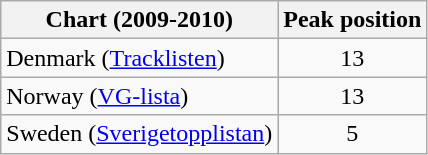<table class="wikitable">
<tr>
<th>Chart (2009-2010)</th>
<th>Peak position</th>
</tr>
<tr>
<td>Denmark (<a href='#'>Tracklisten</a>)</td>
<td align="center">13</td>
</tr>
<tr>
<td>Norway (<a href='#'>VG-lista</a>)</td>
<td align="center">13</td>
</tr>
<tr>
<td>Sweden (<a href='#'>Sverigetopplistan</a>)</td>
<td align="center">5</td>
</tr>
</table>
